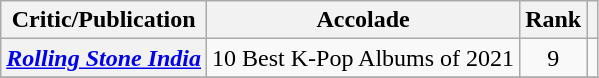<table class="wikitable plainrowheaders">
<tr>
<th scope="col">Critic/Publication</th>
<th scope="col">Accolade</th>
<th scope="col">Rank</th>
<th scope="col" class="unsortable"></th>
</tr>
<tr>
<th scope="row"><em><a href='#'>Rolling Stone India</a></em></th>
<td>10 Best K-Pop Albums of 2021</td>
<td style="text-align:center;">9</td>
<td style="text-align:center;"></td>
</tr>
<tr>
</tr>
</table>
